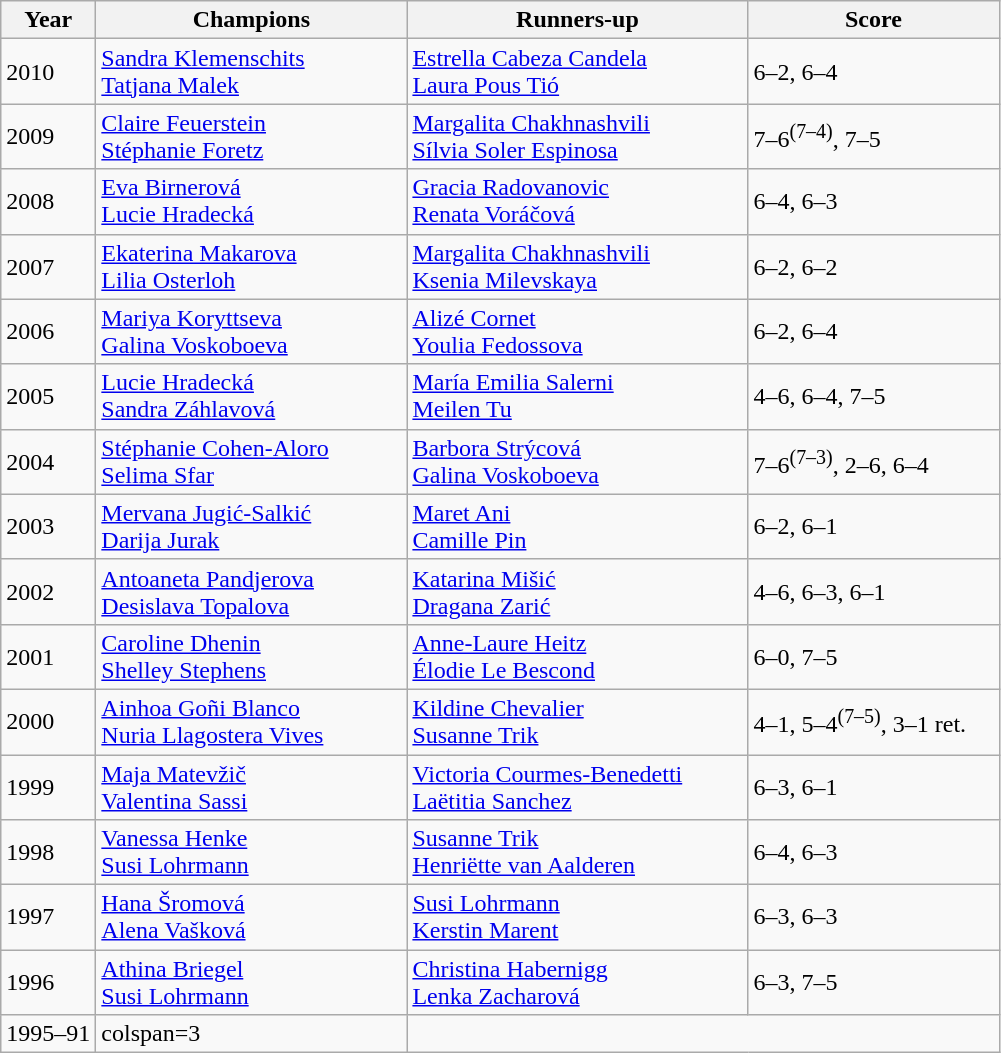<table class="wikitable">
<tr>
<th>Year</th>
<th width="200">Champions</th>
<th width="220">Runners-up</th>
<th width="160">Score</th>
</tr>
<tr>
<td>2010</td>
<td> <a href='#'>Sandra Klemenschits</a> <br>  <a href='#'>Tatjana Malek</a></td>
<td> <a href='#'>Estrella Cabeza Candela</a> <br>  <a href='#'>Laura Pous Tió</a></td>
<td>6–2, 6–4</td>
</tr>
<tr>
<td>2009</td>
<td> <a href='#'>Claire Feuerstein</a> <br>  <a href='#'>Stéphanie Foretz</a></td>
<td> <a href='#'>Margalita Chakhnashvili</a> <br>  <a href='#'>Sílvia Soler Espinosa</a></td>
<td>7–6<sup>(7–4)</sup>, 7–5</td>
</tr>
<tr>
<td>2008</td>
<td> <a href='#'>Eva Birnerová</a> <br>  <a href='#'>Lucie Hradecká</a></td>
<td> <a href='#'>Gracia Radovanovic</a> <br>  <a href='#'>Renata Voráčová</a></td>
<td>6–4, 6–3</td>
</tr>
<tr>
<td>2007</td>
<td> <a href='#'>Ekaterina Makarova</a> <br>  <a href='#'>Lilia Osterloh</a></td>
<td> <a href='#'>Margalita Chakhnashvili</a> <br>  <a href='#'>Ksenia Milevskaya</a></td>
<td>6–2, 6–2</td>
</tr>
<tr>
<td>2006</td>
<td> <a href='#'>Mariya Koryttseva</a> <br>  <a href='#'>Galina Voskoboeva</a></td>
<td> <a href='#'>Alizé Cornet</a> <br>  <a href='#'>Youlia Fedossova</a></td>
<td>6–2, 6–4</td>
</tr>
<tr>
<td>2005</td>
<td> <a href='#'>Lucie Hradecká</a> <br>  <a href='#'>Sandra Záhlavová</a></td>
<td> <a href='#'>María Emilia Salerni</a> <br>  <a href='#'>Meilen Tu</a></td>
<td>4–6, 6–4, 7–5</td>
</tr>
<tr>
<td>2004</td>
<td> <a href='#'>Stéphanie Cohen-Aloro</a> <br>  <a href='#'>Selima Sfar</a></td>
<td> <a href='#'>Barbora Strýcová</a> <br>  <a href='#'>Galina Voskoboeva</a></td>
<td>7–6<sup>(7–3)</sup>, 2–6, 6–4</td>
</tr>
<tr>
<td>2003</td>
<td> <a href='#'>Mervana Jugić-Salkić</a> <br>  <a href='#'>Darija Jurak</a></td>
<td> <a href='#'>Maret Ani</a> <br>  <a href='#'>Camille Pin</a></td>
<td>6–2, 6–1</td>
</tr>
<tr>
<td>2002</td>
<td> <a href='#'>Antoaneta Pandjerova</a> <br>  <a href='#'>Desislava Topalova</a></td>
<td> <a href='#'>Katarina Mišić</a> <br>  <a href='#'>Dragana Zarić</a></td>
<td>4–6, 6–3, 6–1</td>
</tr>
<tr>
<td>2001</td>
<td> <a href='#'>Caroline Dhenin</a> <br>  <a href='#'>Shelley Stephens</a></td>
<td> <a href='#'>Anne-Laure Heitz</a> <br>  <a href='#'>Élodie Le Bescond</a></td>
<td>6–0, 7–5</td>
</tr>
<tr>
<td>2000</td>
<td> <a href='#'>Ainhoa Goñi Blanco</a> <br>  <a href='#'>Nuria Llagostera Vives</a></td>
<td> <a href='#'>Kildine Chevalier</a> <br>  <a href='#'>Susanne Trik</a></td>
<td>4–1, 5–4<sup>(7–5)</sup>, 3–1 ret.</td>
</tr>
<tr>
<td>1999</td>
<td> <a href='#'>Maja Matevžič</a> <br>  <a href='#'>Valentina Sassi</a></td>
<td> <a href='#'>Victoria Courmes-Benedetti</a> <br>  <a href='#'>Laëtitia Sanchez</a></td>
<td>6–3, 6–1</td>
</tr>
<tr>
<td>1998</td>
<td> <a href='#'>Vanessa Henke</a> <br>  <a href='#'>Susi Lohrmann</a></td>
<td> <a href='#'>Susanne Trik</a> <br>  <a href='#'>Henriëtte van Aalderen</a></td>
<td>6–4, 6–3</td>
</tr>
<tr>
<td>1997</td>
<td> <a href='#'>Hana Šromová</a> <br>  <a href='#'>Alena Vašková</a></td>
<td> <a href='#'>Susi Lohrmann</a> <br>  <a href='#'>Kerstin Marent</a></td>
<td>6–3, 6–3</td>
</tr>
<tr>
<td>1996</td>
<td> <a href='#'>Athina Briegel</a> <br>  <a href='#'>Susi Lohrmann</a></td>
<td> <a href='#'>Christina Habernigg</a> <br>  <a href='#'>Lenka Zacharová</a></td>
<td>6–3, 7–5</td>
</tr>
<tr>
<td>1995–91</td>
<td>colspan=3 </td>
</tr>
</table>
